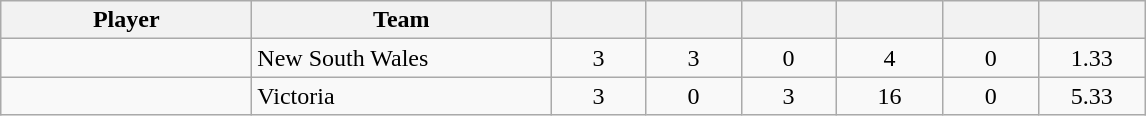<table class="wikitable sortable">
<tr>
<th style="width: 10em;">Player</th>
<th style="width: 12em;">Team</th>
<th style="width: 3.5em;"></th>
<th style="width: 3.5em;"></th>
<th style="width: 3.5em;"></th>
<th style="width: 4em;"></th>
<th style="width: 3.5em;"></th>
<th style="width: 4em;"></th>
</tr>
<tr style="text-align:center;">
<td style="text-align:left;"></td>
<td style="text-align:left;">New South Wales</td>
<td>3</td>
<td>3</td>
<td>0</td>
<td>4</td>
<td>0</td>
<td>1.33</td>
</tr>
<tr style="text-align:center;">
<td style="text-align:left;"></td>
<td style="text-align:left;">Victoria</td>
<td>3</td>
<td>0</td>
<td>3</td>
<td>16</td>
<td>0</td>
<td>5.33</td>
</tr>
</table>
